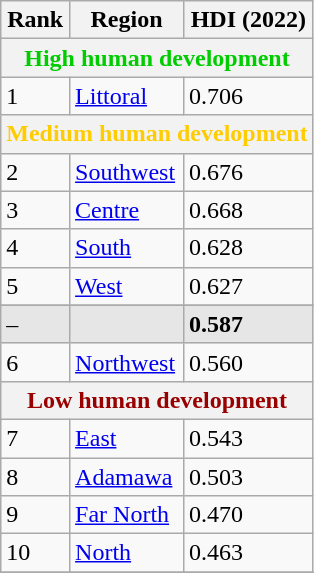<table class="wikitable sortable">
<tr>
<th class="sort">Rank</th>
<th class="sort">Region</th>
<th class="sort">HDI (2022)</th>
</tr>
<tr>
<th colspan="3" style="color:#0c0;">High human development</th>
</tr>
<tr>
<td>1</td>
<td style="text-align:left"><a href='#'>Littoral</a></td>
<td>0.706</td>
</tr>
<tr>
<th colspan="3" style="color:#fc0;">Medium human development</th>
</tr>
<tr>
<td>2</td>
<td style="text-align:left"><a href='#'>Southwest</a></td>
<td>0.676</td>
</tr>
<tr>
<td>3</td>
<td style="text-align:left"><a href='#'>Centre</a></td>
<td>0.668</td>
</tr>
<tr>
<td>4</td>
<td><a href='#'>South</a></td>
<td>0.628</td>
</tr>
<tr>
<td>5</td>
<td><a href='#'>West</a></td>
<td>0.627</td>
</tr>
<tr>
</tr>
<tr style="background:#e6e6e6">
<td>–</td>
<td style="text-align:left"><strong></strong></td>
<td><strong>0.587</strong></td>
</tr>
<tr>
<td>6</td>
<td style="text-align:left"><a href='#'>Northwest</a></td>
<td>0.560</td>
</tr>
<tr>
<th colspan="4" style="color:#900;">Low human development</th>
</tr>
<tr>
<td>7</td>
<td style="text-align:left"><a href='#'>East</a></td>
<td>0.543</td>
</tr>
<tr>
<td>8</td>
<td style="text-align:left"><a href='#'>Adamawa</a></td>
<td>0.503</td>
</tr>
<tr>
<td>9</td>
<td style="text-align:left"><a href='#'>Far North</a></td>
<td>0.470</td>
</tr>
<tr>
<td>10</td>
<td style="text-align:left"><a href='#'>North</a></td>
<td>0.463</td>
</tr>
<tr>
</tr>
</table>
